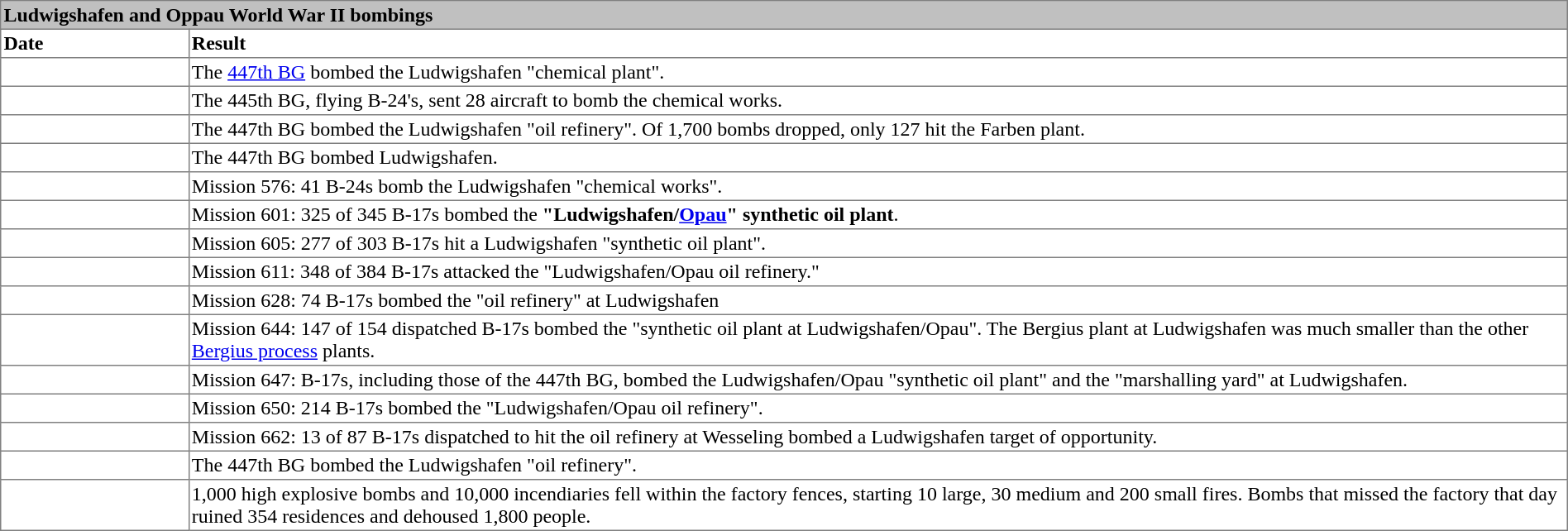<table cellspacing="0" cellpadding="2" border="1"  style="margin:auto; border-collapse:collapse; text-align:left;">
<tr>
<td colspan="6" style="background:silver;"><strong>Ludwigshafen and Oppau World War II bombings</strong></td>
</tr>
<tr valign=top>
<th style="width:12%;">Date</th>
<th>Result</th>
</tr>
<tr>
<td></td>
<td>The <a href='#'>447th BG</a> bombed the Ludwigshafen "chemical plant".</td>
</tr>
<tr>
<td></td>
<td>The 445th BG, flying B-24's, sent 28 aircraft to bomb the chemical works.</td>
</tr>
<tr>
<td></td>
<td>The 447th BG bombed the Ludwigshafen "oil refinery". Of 1,700 bombs dropped, only 127 hit the Farben plant.</td>
</tr>
<tr>
<td></td>
<td>The 447th BG bombed Ludwigshafen.</td>
</tr>
<tr>
<td></td>
<td> Mission 576: 41 B-24s bomb the Ludwigshafen "chemical works".</td>
</tr>
<tr>
<td></td>
<td> Mission 601: 325 of 345 B-17s bombed the <strong>"Ludwigshafen/<a href='#'>Opau</a>" synthetic oil plant</strong>.</td>
</tr>
<tr>
<td></td>
<td> Mission 605: 277 of 303 B-17s hit a Ludwigshafen "synthetic oil plant".</td>
</tr>
<tr>
<td></td>
<td> Mission 611: 348 of 384 B-17s attacked the "Ludwigshafen/Opau oil refinery."</td>
</tr>
<tr>
<td></td>
<td> Mission 628:  74 B-17s bombed the "oil refinery" at Ludwigshafen</td>
</tr>
<tr>
<td></td>
<td> Mission 644: 147 of 154 dispatched B-17s bombed the "synthetic oil plant at Ludwigshafen/Opau".  The Bergius plant at Ludwigshafen was much smaller than the other <a href='#'>Bergius process</a> plants.</td>
</tr>
<tr>
<td></td>
<td> Mission 647: B-17s, including those of the 447th BG, bombed the Ludwigshafen/Opau "synthetic oil plant" and the "marshalling yard" at Ludwigshafen.</td>
</tr>
<tr>
<td></td>
<td> Mission 650: 214 B-17s bombed the "Ludwigshafen/Opau oil refinery".</td>
</tr>
<tr>
<td></td>
<td> Mission 662: 13 of 87 B-17s dispatched to hit the oil refinery at Wesseling bombed a Ludwigshafen target of opportunity.</td>
</tr>
<tr>
<td></td>
<td>The 447th BG bombed the Ludwigshafen "oil refinery".</td>
</tr>
<tr>
<td></td>
<td>1,000 high explosive bombs and 10,000 incendiaries fell within the factory fences, starting 10 large, 30 medium and 200 small fires. Bombs that missed the factory that day ruined 354 residences and dehoused 1,800 people.</td>
</tr>
</table>
